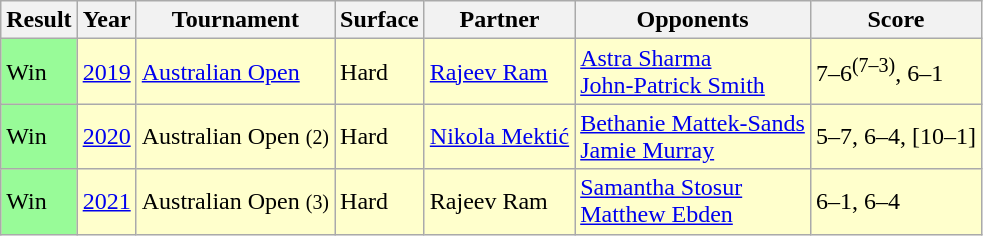<table class="sortable wikitable">
<tr>
<th>Result</th>
<th>Year</th>
<th>Tournament</th>
<th>Surface</th>
<th>Partner</th>
<th>Opponents</th>
<th class=unsortable>Score</th>
</tr>
<tr style=background:#ffc>
<td style=background:#98fb98>Win</td>
<td><a href='#'>2019</a></td>
<td><a href='#'>Australian Open</a></td>
<td>Hard</td>
<td> <a href='#'>Rajeev Ram</a></td>
<td> <a href='#'>Astra Sharma</a> <br>  <a href='#'>John-Patrick Smith</a></td>
<td>7–6<sup>(7–3)</sup>, 6–1</td>
</tr>
<tr style=background:#ffc>
<td style=background:#98fb98>Win</td>
<td><a href='#'>2020</a></td>
<td>Australian Open <small>(2)</small></td>
<td>Hard</td>
<td> <a href='#'>Nikola Mektić</a></td>
<td> <a href='#'>Bethanie Mattek-Sands</a> <br>  <a href='#'>Jamie Murray</a></td>
<td>5–7, 6–4, [10–1]</td>
</tr>
<tr style=background:#ffc>
<td style=background:#98FB98>Win</td>
<td><a href='#'>2021</a></td>
<td>Australian Open <small>(3)</small></td>
<td>Hard</td>
<td> Rajeev Ram</td>
<td> <a href='#'>Samantha Stosur</a> <br>  <a href='#'>Matthew Ebden</a></td>
<td>6–1, 6–4</td>
</tr>
</table>
